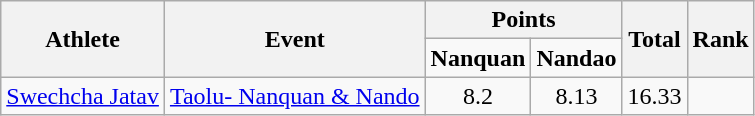<table class="wikitable" style="text-align:center;">
<tr>
<th rowspan="2">Athlete</th>
<th rowspan="2">Event</th>
<th colspan="2">Points</th>
<th rowspan="2">Total</th>
<th rowspan="2">Rank</th>
</tr>
<tr>
<td><strong>Nanquan</strong></td>
<td><strong>Nandao</strong></td>
</tr>
<tr>
<td><a href='#'>Swechcha Jatav</a></td>
<td><a href='#'>Taolu- Nanquan & Nando</a></td>
<td>8.2</td>
<td>8.13</td>
<td>16.33</td>
<td></td>
</tr>
</table>
